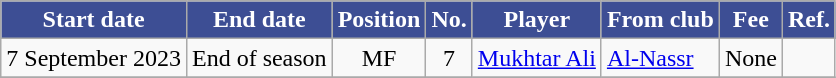<table class="wikitable sortable">
<tr>
<th style="background:#3D4E94; color:#FFFFFF;"><strong>Start date</strong></th>
<th style="background:#3D4E94; color:#FFFFFF;"><strong>End date</strong></th>
<th style="background:#3D4E94; color:#FFFFFF;"><strong>Position</strong></th>
<th style="background:#3D4E94; color:#FFFFFF;"><strong>No.</strong></th>
<th style="background:#3D4E94; color:#FFFFFF;"><strong>Player</strong></th>
<th style="background:#3D4E94; color:#FFFFFF;"><strong>From club</strong></th>
<th style="background:#3D4E94; color:#FFFFFF;"><strong>Fee</strong></th>
<th style="background:#3D4E94; color:#FFFFFF;"><strong>Ref.</strong></th>
</tr>
<tr>
<td>7 September 2023</td>
<td>End of season</td>
<td style="text-align:center;">MF</td>
<td style="text-align:center;">7</td>
<td style="text-align:left;"> <a href='#'>Mukhtar Ali</a></td>
<td style="text-align:left;"> <a href='#'>Al-Nassr</a></td>
<td>None</td>
<td></td>
</tr>
<tr>
</tr>
</table>
